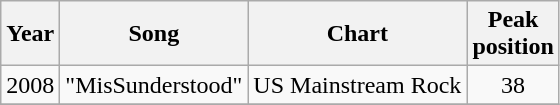<table class="wikitable">
<tr>
<th>Year</th>
<th>Song</th>
<th>Chart</th>
<th>Peak<br>position</th>
</tr>
<tr>
<td>2008</td>
<td>"MisSunderstood"</td>
<td>US Mainstream Rock</td>
<td align="center">38</td>
</tr>
<tr>
</tr>
</table>
